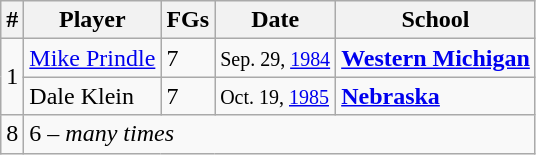<table class="wikitable" style="white-space: nowrap;">
<tr>
<th>#</th>
<th>Player</th>
<th>FGs</th>
<th>Date</th>
<th>School</th>
</tr>
<tr>
<td rowspan=2>1</td>
<td><a href='#'>Mike Prindle</a></td>
<td>7</td>
<td><small>Sep. 29, <a href='#'>1984</a></small></td>
<td><strong><a href='#'>Western Michigan</a></strong></td>
</tr>
<tr>
<td>Dale Klein</td>
<td>7</td>
<td><small>Oct. 19, <a href='#'>1985</a></small></td>
<td><strong><a href='#'>Nebraska</a></strong></td>
</tr>
<tr>
<td>8</td>
<td colspan=4>6 – <em>many times</em></td>
</tr>
</table>
